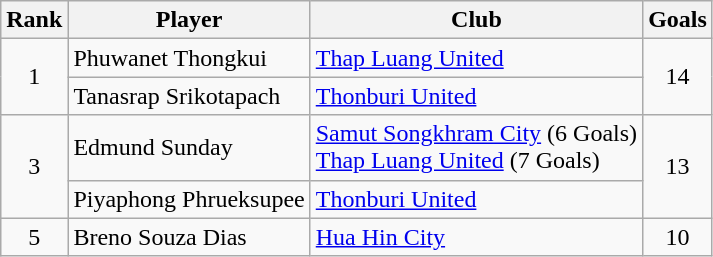<table class="wikitable" style="text-align:center">
<tr>
<th>Rank</th>
<th>Player</th>
<th>Club</th>
<th>Goals</th>
</tr>
<tr>
<td rowspan="2">1</td>
<td align="left"> Phuwanet Thongkui</td>
<td align="left"><a href='#'>Thap Luang United</a></td>
<td rowspan="2">14</td>
</tr>
<tr>
<td align="left"> Tanasrap Srikotapach</td>
<td align="left"><a href='#'>Thonburi United</a></td>
</tr>
<tr>
<td rowspan="2">3</td>
<td align="left"> Edmund Sunday</td>
<td align="left"><a href='#'>Samut Songkhram City</a> (6 Goals)<br><a href='#'>Thap Luang United</a> (7 Goals)</td>
<td rowspan="2">13</td>
</tr>
<tr>
<td align="left"> Piyaphong Phrueksupee</td>
<td align="left"><a href='#'>Thonburi United</a></td>
</tr>
<tr>
<td>5</td>
<td align="left"> Breno Souza Dias</td>
<td align="left"><a href='#'>Hua Hin City</a></td>
<td>10</td>
</tr>
</table>
